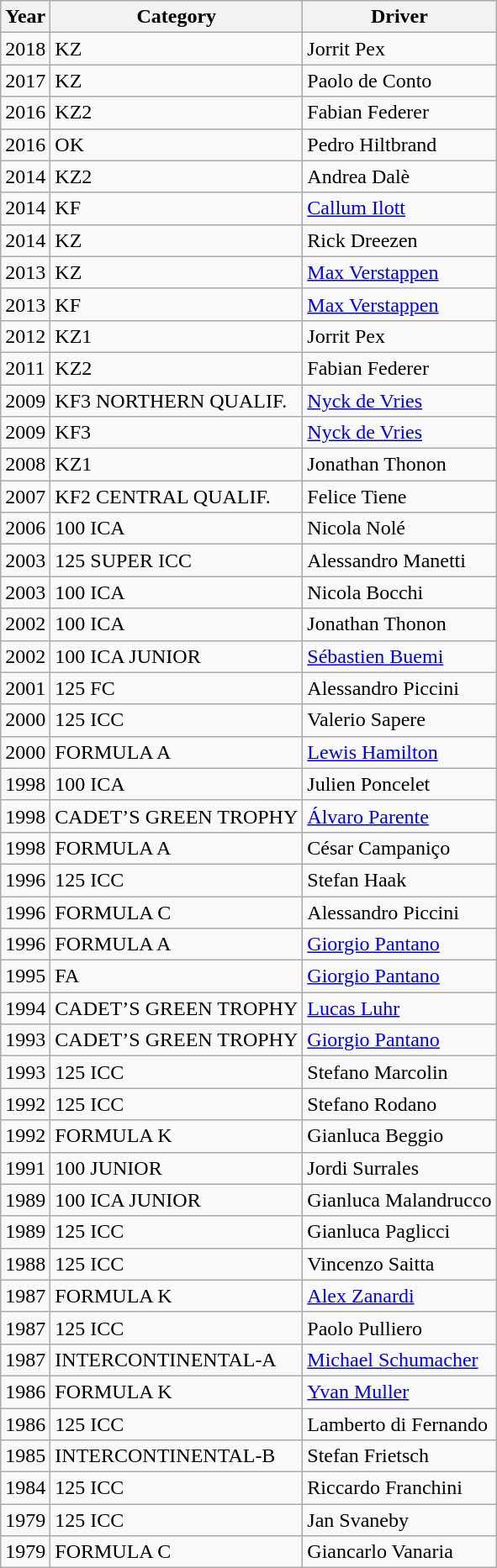<table class="wikitable">
<tr>
<th>Year</th>
<th>Category</th>
<th>Driver</th>
</tr>
<tr>
<td>2018</td>
<td>KZ</td>
<td> Jorrit Pex</td>
</tr>
<tr>
<td>2017</td>
<td>KZ</td>
<td> Paolo de Conto</td>
</tr>
<tr>
<td>2016</td>
<td>KZ2</td>
<td> Fabian Federer</td>
</tr>
<tr>
<td>2016</td>
<td>OK</td>
<td> Pedro Hiltbrand</td>
</tr>
<tr>
<td>2014</td>
<td>KZ2</td>
<td> Andrea Dalè</td>
</tr>
<tr>
<td>2014</td>
<td>KF</td>
<td> <a href='#'>Callum Ilott</a></td>
</tr>
<tr>
<td>2014</td>
<td>KZ</td>
<td> Rick Dreezen</td>
</tr>
<tr>
<td>2013</td>
<td>KZ</td>
<td> <a href='#'>Max Verstappen</a></td>
</tr>
<tr>
<td>2013</td>
<td>KF</td>
<td> <a href='#'>Max Verstappen</a></td>
</tr>
<tr>
<td>2012</td>
<td>KZ1</td>
<td> Jorrit Pex</td>
</tr>
<tr>
<td>2011</td>
<td>KZ2</td>
<td> Fabian Federer</td>
</tr>
<tr>
<td>2009</td>
<td>KF3 NORTHERN QUALIF.</td>
<td> <a href='#'>Nyck de Vries</a></td>
</tr>
<tr>
<td>2009</td>
<td>KF3</td>
<td> <a href='#'>Nyck de Vries</a></td>
</tr>
<tr>
<td>2008</td>
<td>KZ1</td>
<td> Jonathan Thonon</td>
</tr>
<tr>
<td>2007</td>
<td>KF2 CENTRAL QUALIF.</td>
<td> Felice Tiene</td>
</tr>
<tr>
<td>2006</td>
<td>100 ICA</td>
<td> Nicola Nolé</td>
</tr>
<tr>
<td>2003</td>
<td>125 SUPER ICC</td>
<td> Alessandro Manetti</td>
</tr>
<tr>
<td>2003</td>
<td>100 ICA</td>
<td> Nicola Bocchi</td>
</tr>
<tr>
<td>2002</td>
<td>100 ICA</td>
<td> Jonathan Thonon</td>
</tr>
<tr>
<td>2002</td>
<td>100 ICA JUNIOR</td>
<td> <a href='#'>Sébastien Buemi</a></td>
</tr>
<tr>
<td>2001</td>
<td>125 FC</td>
<td> Alessandro Piccini</td>
</tr>
<tr>
<td>2000</td>
<td>125 ICC</td>
<td> Valerio Sapere</td>
</tr>
<tr>
<td>2000</td>
<td>FORMULA A</td>
<td> <a href='#'>Lewis Hamilton</a></td>
</tr>
<tr>
<td>1998</td>
<td>100 ICA</td>
<td> Julien Poncelet</td>
</tr>
<tr>
<td>1998</td>
<td>CADET’S GREEN TROPHY</td>
<td> <a href='#'>Álvaro Parente</a></td>
</tr>
<tr>
<td>1998</td>
<td>FORMULA A</td>
<td> César Campaniço</td>
</tr>
<tr>
<td>1996</td>
<td>125 ICC</td>
<td> Stefan Haak</td>
</tr>
<tr>
<td>1996</td>
<td>FORMULA C</td>
<td> Alessandro Piccini</td>
</tr>
<tr>
<td>1996</td>
<td>FORMULA A</td>
<td> <a href='#'>Giorgio Pantano</a></td>
</tr>
<tr>
<td>1995</td>
<td>FA</td>
<td> <a href='#'>Giorgio Pantano</a></td>
</tr>
<tr>
<td>1994</td>
<td>CADET’S GREEN TROPHY</td>
<td> <a href='#'>Lucas Luhr</a></td>
</tr>
<tr>
<td>1993</td>
<td>CADET’S GREEN TROPHY</td>
<td> <a href='#'>Giorgio Pantano</a></td>
</tr>
<tr>
<td>1993</td>
<td>125 ICC</td>
<td> Stefano Marcolin</td>
</tr>
<tr>
<td>1992</td>
<td>125 ICC</td>
<td> Stefano Rodano</td>
</tr>
<tr>
<td>1992</td>
<td>FORMULA K</td>
<td> Gianluca Beggio</td>
</tr>
<tr>
<td>1991</td>
<td>100 JUNIOR</td>
<td> Jordi Surrales</td>
</tr>
<tr>
<td>1989</td>
<td>100 ICA JUNIOR</td>
<td> Gianluca Malandrucco</td>
</tr>
<tr>
<td>1989</td>
<td>125 ICC</td>
<td> Gianluca Paglicci</td>
</tr>
<tr>
<td>1988</td>
<td>125 ICC</td>
<td> Vincenzo Saitta</td>
</tr>
<tr>
<td>1987</td>
<td>FORMULA K</td>
<td> <a href='#'>Alex Zanardi</a></td>
</tr>
<tr>
<td>1987</td>
<td>125 ICC</td>
<td> Paolo Pulliero</td>
</tr>
<tr>
<td>1987</td>
<td>INTERCONTINENTAL-A</td>
<td> <a href='#'>Michael Schumacher</a></td>
</tr>
<tr>
<td>1986</td>
<td>FORMULA K</td>
<td> <a href='#'>Yvan Muller</a></td>
</tr>
<tr>
<td>1986</td>
<td>125 ICC</td>
<td> Lamberto di Fernando</td>
</tr>
<tr>
<td>1985</td>
<td>INTERCONTINENTAL-B</td>
<td> Stefan Frietsch</td>
</tr>
<tr>
<td>1984</td>
<td>125 ICC</td>
<td> Riccardo Franchini</td>
</tr>
<tr>
<td>1979</td>
<td>125 ICC</td>
<td> Jan Svaneby</td>
</tr>
<tr>
<td>1979</td>
<td>FORMULA C</td>
<td> Giancarlo Vanaria</td>
</tr>
</table>
